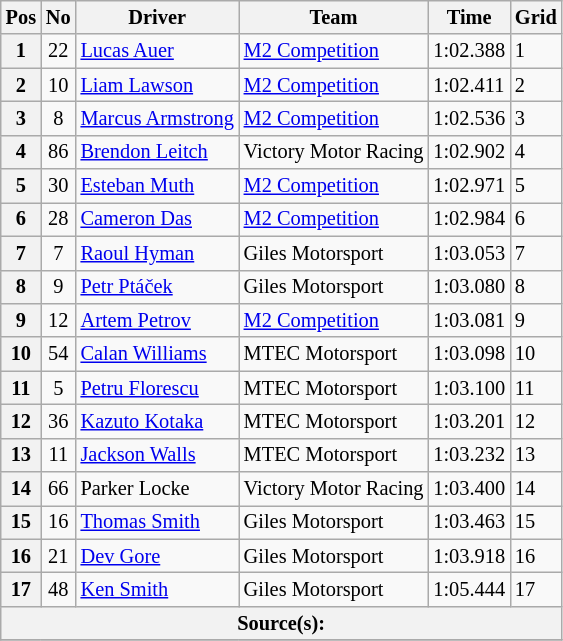<table class="wikitable" style="font-size: 85%;">
<tr>
<th>Pos</th>
<th>No</th>
<th>Driver</th>
<th>Team</th>
<th>Time</th>
<th>Grid</th>
</tr>
<tr>
<th>1</th>
<td align="center">22</td>
<td> <a href='#'>Lucas Auer</a></td>
<td><a href='#'>M2 Competition</a></td>
<td>1:02.388</td>
<td>1</td>
</tr>
<tr>
<th>2</th>
<td align="center">10</td>
<td> <a href='#'>Liam Lawson</a></td>
<td><a href='#'>M2 Competition</a></td>
<td>1:02.411</td>
<td>2</td>
</tr>
<tr>
<th>3</th>
<td align="center">8</td>
<td> <a href='#'>Marcus Armstrong</a></td>
<td><a href='#'>M2 Competition</a></td>
<td>1:02.536</td>
<td>3</td>
</tr>
<tr>
<th>4</th>
<td align="center">86</td>
<td> <a href='#'>Brendon Leitch</a></td>
<td>Victory Motor Racing</td>
<td>1:02.902</td>
<td>4</td>
</tr>
<tr>
<th>5</th>
<td align="center">30</td>
<td> <a href='#'>Esteban Muth</a></td>
<td><a href='#'>M2 Competition</a></td>
<td>1:02.971</td>
<td>5</td>
</tr>
<tr>
<th>6</th>
<td align="center">28</td>
<td> <a href='#'>Cameron Das</a></td>
<td><a href='#'>M2 Competition</a></td>
<td>1:02.984</td>
<td>6</td>
</tr>
<tr>
<th>7</th>
<td align="center">7</td>
<td> <a href='#'>Raoul Hyman</a></td>
<td>Giles Motorsport</td>
<td>1:03.053</td>
<td>7</td>
</tr>
<tr>
<th>8</th>
<td align="center">9</td>
<td> <a href='#'>Petr Ptáček</a></td>
<td>Giles Motorsport</td>
<td>1:03.080</td>
<td>8</td>
</tr>
<tr>
<th>9</th>
<td align="center">12</td>
<td> <a href='#'>Artem Petrov</a></td>
<td><a href='#'>M2 Competition</a></td>
<td>1:03.081</td>
<td>9</td>
</tr>
<tr>
<th>10</th>
<td align="center">54</td>
<td> <a href='#'>Calan Williams</a></td>
<td>MTEC Motorsport</td>
<td>1:03.098</td>
<td>10</td>
</tr>
<tr>
<th>11</th>
<td align="center">5</td>
<td> <a href='#'>Petru Florescu</a></td>
<td>MTEC Motorsport</td>
<td>1:03.100</td>
<td>11</td>
</tr>
<tr>
<th>12</th>
<td align="center">36</td>
<td> <a href='#'>Kazuto Kotaka</a></td>
<td>MTEC Motorsport</td>
<td>1:03.201</td>
<td>12</td>
</tr>
<tr>
<th>13</th>
<td align="center">11</td>
<td> <a href='#'>Jackson Walls</a></td>
<td>MTEC Motorsport</td>
<td>1:03.232</td>
<td>13</td>
</tr>
<tr>
<th>14</th>
<td align="center">66</td>
<td> Parker Locke</td>
<td>Victory Motor Racing</td>
<td>1:03.400</td>
<td>14</td>
</tr>
<tr>
<th>15</th>
<td align="center">16</td>
<td> <a href='#'>Thomas Smith</a></td>
<td>Giles Motorsport</td>
<td>1:03.463</td>
<td>15</td>
</tr>
<tr>
<th>16</th>
<td align="center">21</td>
<td> <a href='#'>Dev Gore</a></td>
<td>Giles Motorsport</td>
<td>1:03.918</td>
<td>16</td>
</tr>
<tr>
<th>17</th>
<td align="center">48</td>
<td> <a href='#'>Ken Smith</a></td>
<td>Giles Motorsport</td>
<td>1:05.444</td>
<td>17</td>
</tr>
<tr>
<th colspan="6">Source(s): </th>
</tr>
<tr>
</tr>
</table>
